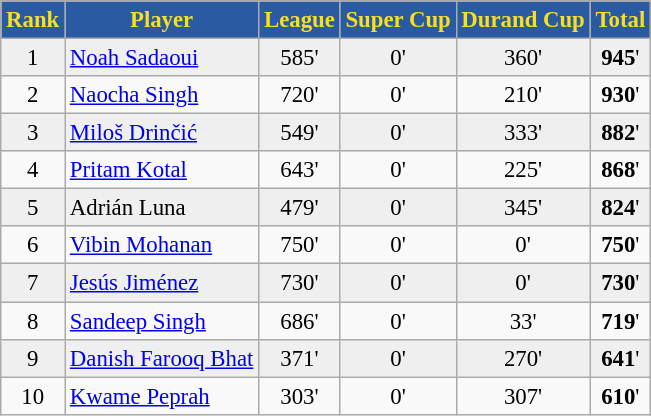<table class="wikitable sortable" style="font-size: 95%; text-align: center;">
<tr>
<th style="background:#2A5AA1; color:#FADF20; text-align:center;">Rank</th>
<th style="background:#2A5AA1; color:#FADF20; text-align:center;">Player</th>
<th style="background:#2A5AA1; color:#FADF20; text-align:center;">League</th>
<th style="background:#2A5AA1; color:#FADF20; text-align:center;">Super Cup</th>
<th style="background:#2A5AA1; color:#FADF20; text-align:center;">Durand Cup</th>
<th style="background:#2A5AA1; color:#FADF20; text-align:center;">Total</th>
</tr>
<tr bgcolor="#EFEFEF">
<td>1</td>
<td style="text-align:left;"> <a href='#'>Noah Sadaoui</a></td>
<td>585'</td>
<td>0'</td>
<td>360'</td>
<td><strong>945</strong>'</td>
</tr>
<tr>
<td>2</td>
<td style="text-align:left;"> <a href='#'>Naocha Singh</a></td>
<td>720'</td>
<td>0'</td>
<td>210'</td>
<td><strong>930</strong>'</td>
</tr>
<tr bgcolor="#EFEFEF">
<td>3</td>
<td style="text-align:left;"> <a href='#'>Miloš Drinčić</a></td>
<td>549'</td>
<td>0'</td>
<td>333'</td>
<td><strong>882</strong>'</td>
</tr>
<tr>
<td>4</td>
<td style="text-align:left;"> <a href='#'>Pritam Kotal</a></td>
<td>643'</td>
<td>0'</td>
<td>225'</td>
<td><strong>868</strong>'</td>
</tr>
<tr bgcolor="#EFEFEF">
<td>5</td>
<td style="text-align:left;"> Adrián Luna</td>
<td>479'</td>
<td>0'</td>
<td>345'</td>
<td><strong>824</strong>'</td>
</tr>
<tr>
<td>6</td>
<td style="text-align:left;"> <a href='#'>Vibin Mohanan</a></td>
<td>750'</td>
<td>0'</td>
<td>0'</td>
<td><strong>750</strong>'</td>
</tr>
<tr bgcolor="#EFEFEF">
<td>7</td>
<td style="text-align:left;"> <a href='#'>Jesús Jiménez</a></td>
<td>730'</td>
<td>0'</td>
<td>0'</td>
<td><strong>730</strong>'</td>
</tr>
<tr>
<td>8</td>
<td style="text-align:left;"> <a href='#'>Sandeep Singh</a></td>
<td>686'</td>
<td>0'</td>
<td>33'</td>
<td><strong>719</strong>'</td>
</tr>
<tr bgcolor="#EFEFEF">
<td>9</td>
<td style="text-align:left;"> <a href='#'>Danish Farooq Bhat</a></td>
<td>371'</td>
<td>0'</td>
<td>270'</td>
<td><strong>641</strong>'</td>
</tr>
<tr>
<td>10</td>
<td style="text-align:left;"> <a href='#'>Kwame Peprah</a></td>
<td>303'</td>
<td>0'</td>
<td>307'</td>
<td><strong>610</strong>'</td>
</tr>
</table>
